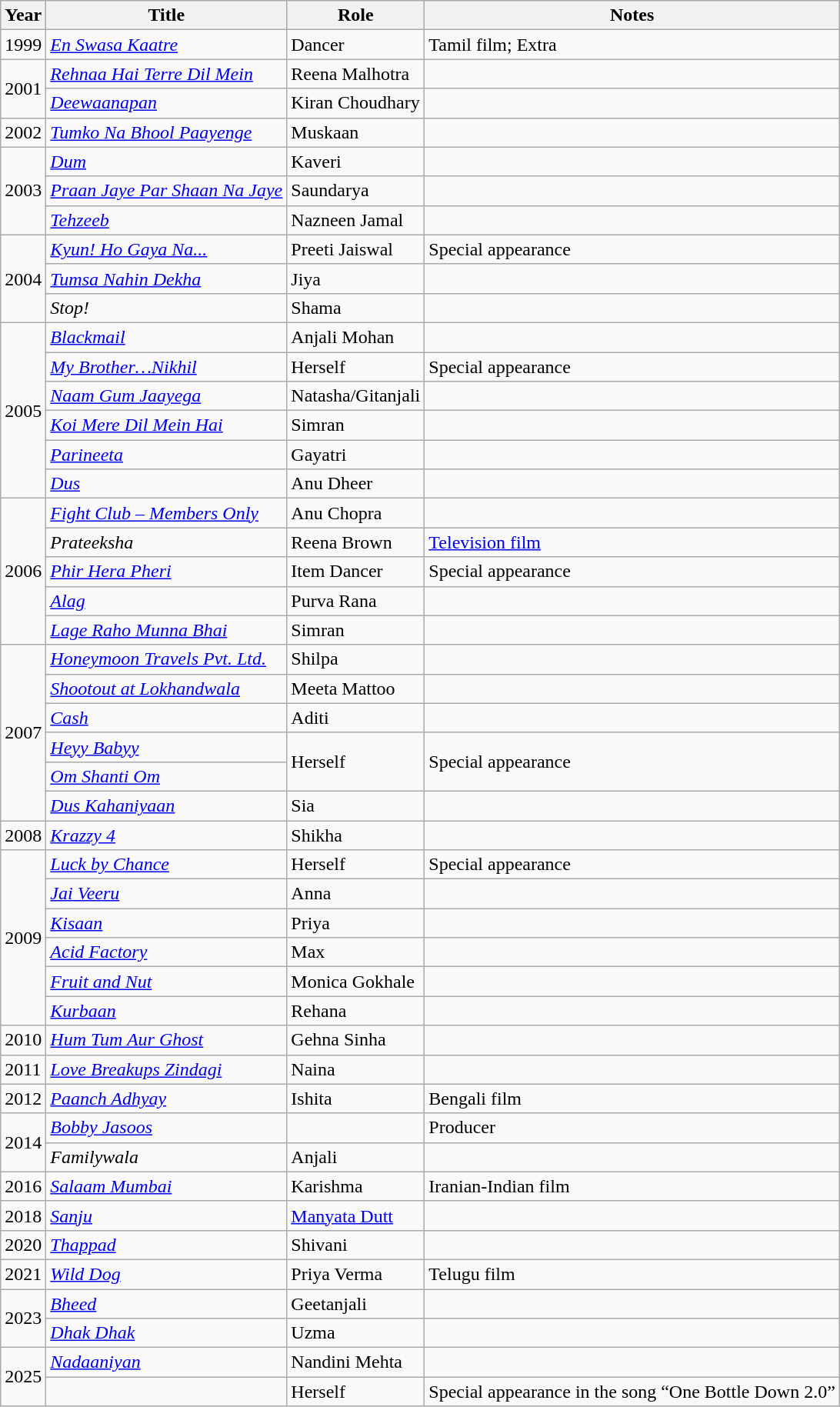<table class="wikitable">
<tr>
<th>Year</th>
<th>Title</th>
<th>Role</th>
<th>Notes</th>
</tr>
<tr>
<td>1999</td>
<td><em><a href='#'>En Swasa Kaatre</a></em></td>
<td>Dancer</td>
<td>Tamil film; Extra</td>
</tr>
<tr>
<td rowspan="2">2001</td>
<td><em><a href='#'>Rehnaa Hai Terre Dil Mein</a></em></td>
<td>Reena Malhotra</td>
<td></td>
</tr>
<tr>
<td><em><a href='#'>Deewaanapan</a></em></td>
<td>Kiran Choudhary</td>
<td></td>
</tr>
<tr>
<td>2002</td>
<td><em><a href='#'>Tumko Na Bhool Paayenge</a></em></td>
<td>Muskaan</td>
<td></td>
</tr>
<tr>
<td rowspan="3">2003</td>
<td><em><a href='#'>Dum</a></em></td>
<td>Kaveri</td>
<td></td>
</tr>
<tr>
<td><em><a href='#'>Praan Jaye Par Shaan Na Jaye</a></em></td>
<td>Saundarya</td>
<td></td>
</tr>
<tr>
<td><em><a href='#'>Tehzeeb</a></em></td>
<td>Nazneen Jamal</td>
<td></td>
</tr>
<tr>
<td rowspan="3">2004</td>
<td><em><a href='#'>Kyun! Ho Gaya Na...</a></em></td>
<td>Preeti Jaiswal</td>
<td>Special appearance</td>
</tr>
<tr>
<td><em><a href='#'>Tumsa Nahin Dekha</a></em></td>
<td>Jiya</td>
<td></td>
</tr>
<tr>
<td><em>Stop!</em></td>
<td>Shama</td>
<td></td>
</tr>
<tr>
<td rowspan="6">2005</td>
<td><em><a href='#'>Blackmail</a></em></td>
<td>Anjali Mohan</td>
<td></td>
</tr>
<tr>
<td><em><a href='#'>My Brother…Nikhil</a></em></td>
<td>Herself</td>
<td>Special appearance</td>
</tr>
<tr>
<td><em><a href='#'>Naam Gum Jaayega</a></em></td>
<td>Natasha/Gitanjali</td>
<td></td>
</tr>
<tr>
<td><em><a href='#'>Koi Mere Dil Mein Hai</a></em></td>
<td>Simran</td>
<td></td>
</tr>
<tr>
<td><em><a href='#'>Parineeta</a></em></td>
<td>Gayatri</td>
<td></td>
</tr>
<tr>
<td><em><a href='#'>Dus</a></em></td>
<td>Anu Dheer</td>
<td></td>
</tr>
<tr>
<td rowspan="5">2006</td>
<td><em><a href='#'>Fight Club – Members Only</a></em></td>
<td>Anu Chopra</td>
<td></td>
</tr>
<tr>
<td><em>Prateeksha</em></td>
<td>Reena Brown</td>
<td><a href='#'>Television film</a></td>
</tr>
<tr>
<td><em><a href='#'>Phir Hera Pheri</a></em></td>
<td>Item Dancer</td>
<td>Special appearance</td>
</tr>
<tr>
<td><em><a href='#'>Alag</a></em></td>
<td>Purva Rana</td>
<td></td>
</tr>
<tr>
<td><em><a href='#'>Lage Raho Munna Bhai</a></em></td>
<td>Simran</td>
<td></td>
</tr>
<tr>
<td rowspan="6">2007</td>
<td><em><a href='#'>Honeymoon Travels Pvt. Ltd.</a></em></td>
<td>Shilpa</td>
<td></td>
</tr>
<tr>
<td><em><a href='#'>Shootout at Lokhandwala</a></em></td>
<td>Meeta Mattoo</td>
<td></td>
</tr>
<tr>
<td><em><a href='#'>Cash</a></em></td>
<td>Aditi</td>
<td></td>
</tr>
<tr>
<td><em><a href='#'>Heyy Babyy</a></em></td>
<td rowspan="2">Herself</td>
<td rowspan="2">Special appearance</td>
</tr>
<tr>
<td><em><a href='#'>Om Shanti Om</a></em></td>
</tr>
<tr>
<td><em><a href='#'>Dus Kahaniyaan</a></em></td>
<td>Sia</td>
<td></td>
</tr>
<tr>
<td>2008</td>
<td><em><a href='#'>Krazzy 4</a> </em></td>
<td>Shikha</td>
<td></td>
</tr>
<tr>
<td rowspan="6">2009</td>
<td><em><a href='#'>Luck by Chance</a></em></td>
<td>Herself</td>
<td>Special appearance</td>
</tr>
<tr>
<td><em><a href='#'>Jai Veeru</a></em></td>
<td>Anna</td>
<td></td>
</tr>
<tr>
<td><em><a href='#'>Kisaan</a></em></td>
<td>Priya</td>
<td></td>
</tr>
<tr>
<td><em><a href='#'>Acid Factory</a></em></td>
<td>Max</td>
<td></td>
</tr>
<tr>
<td><em><a href='#'>Fruit and Nut</a></em></td>
<td>Monica Gokhale</td>
<td></td>
</tr>
<tr>
<td><em><a href='#'>Kurbaan</a></em></td>
<td>Rehana</td>
<td></td>
</tr>
<tr>
<td>2010</td>
<td><em><a href='#'>Hum Tum Aur Ghost</a></em></td>
<td>Gehna Sinha</td>
<td></td>
</tr>
<tr>
<td>2011</td>
<td><em><a href='#'>Love Breakups Zindagi</a></em></td>
<td>Naina</td>
<td></td>
</tr>
<tr>
<td>2012</td>
<td><em><a href='#'>Paanch Adhyay</a></em></td>
<td>Ishita</td>
<td>Bengali film</td>
</tr>
<tr>
<td rowspan="2">2014</td>
<td><em><a href='#'>Bobby Jasoos</a></em></td>
<td></td>
<td>Producer</td>
</tr>
<tr>
<td><em>Familywala</em></td>
<td>Anjali</td>
<td></td>
</tr>
<tr>
<td>2016</td>
<td><em><a href='#'>Salaam Mumbai</a></em></td>
<td>Karishma</td>
<td>Iranian-Indian film</td>
</tr>
<tr>
<td>2018</td>
<td><em><a href='#'>Sanju</a></em></td>
<td><a href='#'>Manyata Dutt</a></td>
<td></td>
</tr>
<tr>
<td>2020</td>
<td><em><a href='#'>Thappad</a></em></td>
<td>Shivani</td>
<td></td>
</tr>
<tr>
<td>2021</td>
<td><em><a href='#'>Wild Dog</a></em></td>
<td>Priya Verma</td>
<td>Telugu film</td>
</tr>
<tr>
<td rowspan="2">2023</td>
<td><em><a href='#'>Bheed</a></em></td>
<td>Geetanjali</td>
<td></td>
</tr>
<tr>
<td><em><a href='#'>Dhak Dhak</a></em></td>
<td>Uzma</td>
<td></td>
</tr>
<tr>
<td rowspan="2">2025</td>
<td><em><a href='#'>Nadaaniyan</a></em></td>
<td>Nandini Mehta</td>
<td></td>
</tr>
<tr>
<td></td>
<td>Herself</td>
<td>Special appearance in the song “One Bottle Down 2.0”</td>
</tr>
</table>
